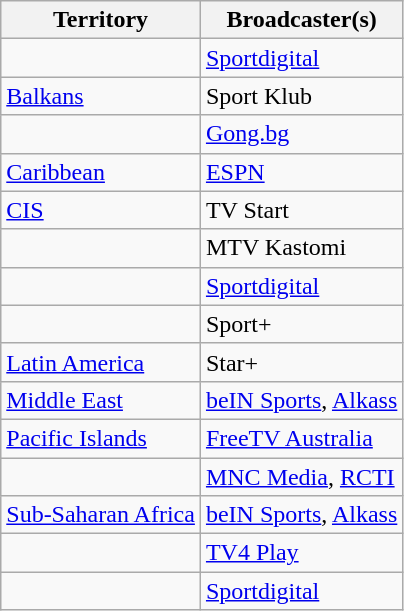<table class="wikitable sortable">
<tr>
<th>Territory</th>
<th>Broadcaster(s)</th>
</tr>
<tr>
<td></td>
<td><a href='#'>Sportdigital</a></td>
</tr>
<tr>
<td><a href='#'>Balkans</a></td>
<td>Sport Klub</td>
</tr>
<tr>
<td></td>
<td><a href='#'>Gong.bg</a></td>
</tr>
<tr>
<td><a href='#'>Caribbean</a></td>
<td><a href='#'>ESPN</a></td>
</tr>
<tr>
<td><a href='#'>CIS</a></td>
<td>TV Start</td>
</tr>
<tr>
<td></td>
<td>MTV Kastomi</td>
</tr>
<tr>
<td></td>
<td><a href='#'>Sportdigital</a></td>
</tr>
<tr>
<td></td>
<td>Sport+</td>
</tr>
<tr>
<td><a href='#'>Latin America</a></td>
<td>Star+</td>
</tr>
<tr>
<td><a href='#'>Middle East</a></td>
<td><a href='#'>beIN Sports</a>, <a href='#'>Alkass</a></td>
</tr>
<tr>
<td><a href='#'>Pacific Islands</a></td>
<td><a href='#'>FreeTV Australia</a></td>
</tr>
<tr>
<td></td>
<td><a href='#'>MNC Media</a>, <a href='#'>RCTI</a></td>
</tr>
<tr>
<td><a href='#'>Sub-Saharan Africa</a></td>
<td><a href='#'>beIN Sports</a>, <a href='#'>Alkass</a></td>
</tr>
<tr>
<td></td>
<td><a href='#'>TV4 Play</a></td>
</tr>
<tr>
<td></td>
<td><a href='#'>Sportdigital</a></td>
</tr>
</table>
